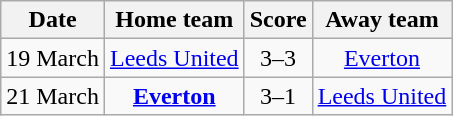<table class="wikitable" style="text-align: center">
<tr>
<th>Date</th>
<th>Home team</th>
<th>Score</th>
<th>Away team</th>
</tr>
<tr>
<td>19 March</td>
<td><a href='#'>Leeds United</a></td>
<td>3–3</td>
<td><a href='#'>Everton</a></td>
</tr>
<tr>
<td>21 March</td>
<td><strong><a href='#'>Everton</a></strong></td>
<td>3–1</td>
<td><a href='#'>Leeds United</a></td>
</tr>
</table>
